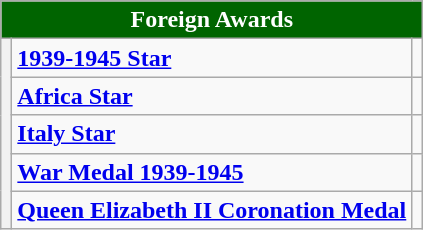<table class="wikitable">
<tr>
<th colspan="3" style="background:#006400; color:#FFFFFF; text-align:center"><strong>Foreign Awards</strong></th>
</tr>
<tr>
<th rowspan="5"><strong></strong></th>
<td><strong><a href='#'>1939-1945 Star</a></strong></td>
<td></td>
</tr>
<tr>
<td><strong><a href='#'>Africa Star</a></strong></td>
<td></td>
</tr>
<tr>
<td><strong><a href='#'>Italy Star</a></strong></td>
<td></td>
</tr>
<tr>
<td><strong><a href='#'>War Medal 1939-1945</a></strong></td>
<td></td>
</tr>
<tr>
<td><strong><a href='#'>Queen Elizabeth II Coronation Medal</a></strong></td>
<td></td>
</tr>
</table>
